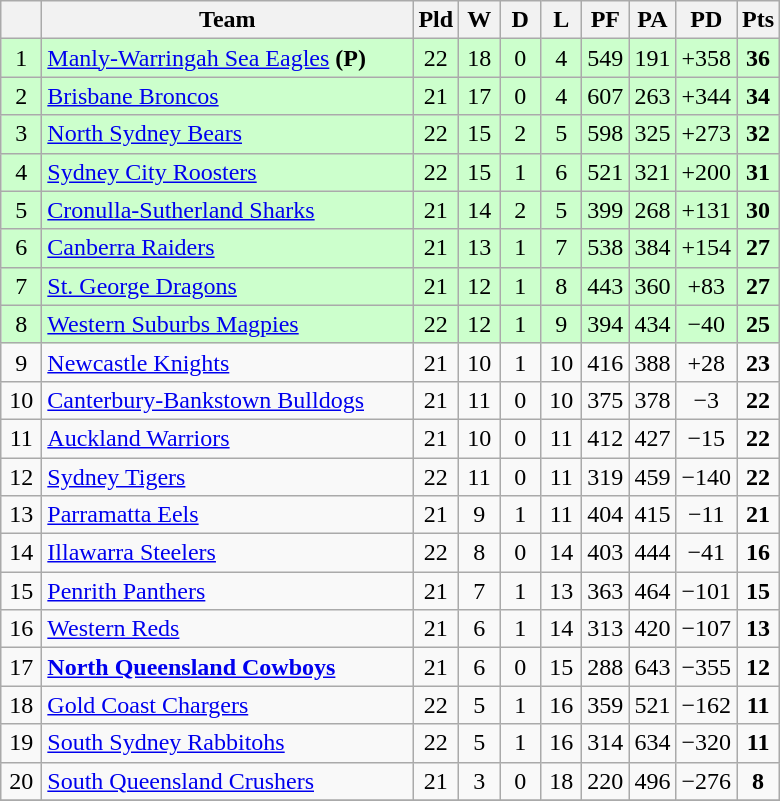<table class="wikitable" style="text-align:center;">
<tr>
<th width=20 abbr="Position×"></th>
<th width=240>Team</th>
<th width=20 abbr="Played">Pld</th>
<th width=20 abbr="Won">W</th>
<th width=20 abbr="Drawn">D</th>
<th width=20 abbr="Lost">L</th>
<th width=20 abbr="Points for">PF</th>
<th width=20 abbr="Points against">PA</th>
<th width=20 abbr="Points difference">PD</th>
<th width=20 abbr="Points">Pts</th>
</tr>
<tr style="background: #ccffcc;">
<td>1</td>
<td style="text-align:left;"> <a href='#'>Manly-Warringah Sea Eagles</a> <strong>(P)</strong></td>
<td>22</td>
<td>18</td>
<td>0</td>
<td>4</td>
<td>549</td>
<td>191</td>
<td>+358</td>
<td><strong>36</strong></td>
</tr>
<tr style="background: #ccffcc;">
<td>2</td>
<td style="text-align:left;"> <a href='#'>Brisbane Broncos</a></td>
<td>21</td>
<td>17</td>
<td>0</td>
<td>4</td>
<td>607</td>
<td>263</td>
<td>+344</td>
<td><strong>34</strong></td>
</tr>
<tr style="background: #ccffcc;">
<td>3</td>
<td style="text-align:left;"> <a href='#'>North Sydney Bears</a></td>
<td>22</td>
<td>15</td>
<td>2</td>
<td>5</td>
<td>598</td>
<td>325</td>
<td>+273</td>
<td><strong>32</strong></td>
</tr>
<tr style="background: #ccffcc;">
<td>4</td>
<td style="text-align:left;"> <a href='#'>Sydney City Roosters</a></td>
<td>22</td>
<td>15</td>
<td>1</td>
<td>6</td>
<td>521</td>
<td>321</td>
<td>+200</td>
<td><strong>31</strong></td>
</tr>
<tr style="background: #ccffcc;">
<td>5</td>
<td style="text-align:left;"> <a href='#'>Cronulla-Sutherland Sharks</a></td>
<td>21</td>
<td>14</td>
<td>2</td>
<td>5</td>
<td>399</td>
<td>268</td>
<td>+131</td>
<td><strong>30</strong></td>
</tr>
<tr style="background: #ccffcc;">
<td>6</td>
<td style="text-align:left;"> <a href='#'>Canberra Raiders</a></td>
<td>21</td>
<td>13</td>
<td>1</td>
<td>7</td>
<td>538</td>
<td>384</td>
<td>+154</td>
<td><strong>27</strong></td>
</tr>
<tr style="background: #ccffcc;">
<td>7</td>
<td style="text-align:left;"> <a href='#'>St. George Dragons</a></td>
<td>21</td>
<td>12</td>
<td>1</td>
<td>8</td>
<td>443</td>
<td>360</td>
<td>+83</td>
<td><strong>27</strong></td>
</tr>
<tr style="background: #ccffcc;">
<td>8</td>
<td style="text-align:left;"> <a href='#'>Western Suburbs Magpies</a></td>
<td>22</td>
<td>12</td>
<td>1</td>
<td>9</td>
<td>394</td>
<td>434</td>
<td>−40</td>
<td><strong>25</strong></td>
</tr>
<tr>
<td>9</td>
<td style="text-align:left;"> <a href='#'>Newcastle Knights</a></td>
<td>21</td>
<td>10</td>
<td>1</td>
<td>10</td>
<td>416</td>
<td>388</td>
<td>+28</td>
<td><strong>23</strong></td>
</tr>
<tr>
<td>10</td>
<td style="text-align:left;"> <a href='#'>Canterbury-Bankstown Bulldogs</a></td>
<td>21</td>
<td>11</td>
<td>0</td>
<td>10</td>
<td>375</td>
<td>378</td>
<td>−3</td>
<td><strong>22</strong></td>
</tr>
<tr>
<td>11</td>
<td style="text-align:left;"> <a href='#'>Auckland Warriors</a></td>
<td>21</td>
<td>10</td>
<td>0</td>
<td>11</td>
<td>412</td>
<td>427</td>
<td>−15</td>
<td><strong>22</strong></td>
</tr>
<tr>
<td>12</td>
<td style="text-align:left;"> <a href='#'>Sydney Tigers</a></td>
<td>22</td>
<td>11</td>
<td>0</td>
<td>11</td>
<td>319</td>
<td>459</td>
<td>−140</td>
<td><strong>22</strong></td>
</tr>
<tr>
<td>13</td>
<td style="text-align:left;"> <a href='#'>Parramatta Eels</a></td>
<td>21</td>
<td>9</td>
<td>1</td>
<td>11</td>
<td>404</td>
<td>415</td>
<td>−11</td>
<td><strong>21</strong></td>
</tr>
<tr>
<td>14</td>
<td style="text-align:left;"> <a href='#'>Illawarra Steelers</a></td>
<td>22</td>
<td>8</td>
<td>0</td>
<td>14</td>
<td>403</td>
<td>444</td>
<td>−41</td>
<td><strong>16</strong></td>
</tr>
<tr>
<td>15</td>
<td style="text-align:left;"> <a href='#'>Penrith Panthers</a></td>
<td>21</td>
<td>7</td>
<td>1</td>
<td>13</td>
<td>363</td>
<td>464</td>
<td>−101</td>
<td><strong>15</strong></td>
</tr>
<tr>
<td>16</td>
<td style="text-align:left;"> <a href='#'>Western Reds</a></td>
<td>21</td>
<td>6</td>
<td>1</td>
<td>14</td>
<td>313</td>
<td>420</td>
<td>−107</td>
<td><strong>13</strong></td>
</tr>
<tr>
<td>17</td>
<td style="text-align:left;"> <strong><a href='#'>North Queensland Cowboys</a></strong></td>
<td>21</td>
<td>6</td>
<td>0</td>
<td>15</td>
<td>288</td>
<td>643</td>
<td>−355</td>
<td><strong>12</strong></td>
</tr>
<tr>
<td>18</td>
<td style="text-align:left;"> <a href='#'>Gold Coast Chargers</a></td>
<td>22</td>
<td>5</td>
<td>1</td>
<td>16</td>
<td>359</td>
<td>521</td>
<td>−162</td>
<td><strong>11</strong></td>
</tr>
<tr>
<td>19</td>
<td style="text-align:left;"> <a href='#'>South Sydney Rabbitohs</a></td>
<td>22</td>
<td>5</td>
<td>1</td>
<td>16</td>
<td>314</td>
<td>634</td>
<td>−320</td>
<td><strong>11</strong></td>
</tr>
<tr>
<td>20</td>
<td style="text-align:left;"> <a href='#'>South Queensland Crushers</a></td>
<td>21</td>
<td>3</td>
<td>0</td>
<td>18</td>
<td>220</td>
<td>496</td>
<td>−276</td>
<td><strong>8</strong></td>
</tr>
<tr>
</tr>
</table>
